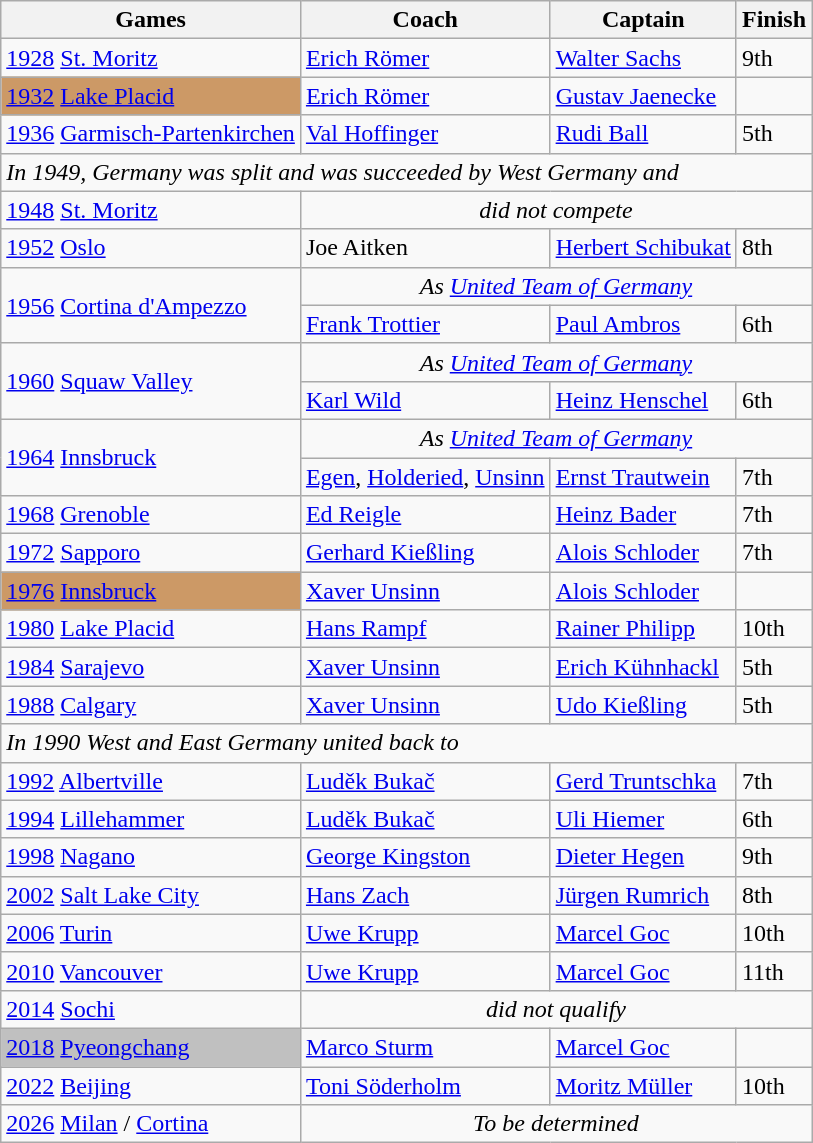<table class="wikitable sortable">
<tr>
<th>Games</th>
<th>Coach</th>
<th>Captain</th>
<th>Finish</th>
</tr>
<tr>
<td> <a href='#'>1928</a> <a href='#'>St. Moritz</a></td>
<td><a href='#'>Erich Römer</a></td>
<td><a href='#'>Walter Sachs</a></td>
<td>9th</td>
</tr>
<tr>
<td style="background:#c96;"> <a href='#'>1932</a> <a href='#'>Lake Placid</a></td>
<td><a href='#'>Erich Römer</a></td>
<td><a href='#'>Gustav Jaenecke</a></td>
<td><strong></strong></td>
</tr>
<tr>
<td> <a href='#'>1936</a> <a href='#'>Garmisch-Partenkirchen</a></td>
<td> <a href='#'>Val Hoffinger</a></td>
<td><a href='#'>Rudi Ball</a></td>
<td>5th</td>
</tr>
<tr>
<td colspan=12><em>In 1949, Germany was split and was succeeded by  West Germany and </em></td>
</tr>
<tr>
<td> <a href='#'>1948</a> <a href='#'>St. Moritz</a></td>
<td colspan="9" align="center"><em>did not compete</em></td>
</tr>
<tr>
<td> <a href='#'>1952</a> <a href='#'>Oslo</a></td>
<td> Joe Aitken</td>
<td><a href='#'>Herbert Schibukat</a></td>
<td>8th</td>
</tr>
<tr>
<td rowspan="2"> <a href='#'>1956</a> <a href='#'>Cortina d'Ampezzo</a></td>
<td colspan="9" align="center"><em>As <a href='#'>United Team of Germany</a></em></td>
</tr>
<tr>
<td> <a href='#'>Frank Trottier</a></td>
<td><a href='#'>Paul Ambros</a></td>
<td>6th</td>
</tr>
<tr>
<td rowspan="2"> <a href='#'>1960</a> <a href='#'>Squaw Valley</a></td>
<td colspan="9" align="center"><em>As <a href='#'>United Team of Germany</a></em></td>
</tr>
<tr>
<td><a href='#'>Karl Wild</a></td>
<td><a href='#'>Heinz Henschel</a></td>
<td>6th</td>
</tr>
<tr>
<td rowspan="2"> <a href='#'>1964</a> <a href='#'>Innsbruck</a></td>
<td colspan="9" align="center"><em>As <a href='#'>United Team of Germany</a></em></td>
</tr>
<tr>
<td><a href='#'>Egen</a>, <a href='#'>Holderied</a>, <a href='#'>Unsinn</a></td>
<td><a href='#'>Ernst Trautwein</a></td>
<td>7th</td>
</tr>
<tr>
<td> <a href='#'>1968</a> <a href='#'>Grenoble</a></td>
<td> <a href='#'>Ed Reigle</a></td>
<td><a href='#'>Heinz Bader</a></td>
<td>7th</td>
</tr>
<tr>
<td> <a href='#'>1972</a> <a href='#'>Sapporo</a></td>
<td><a href='#'>Gerhard Kießling</a></td>
<td><a href='#'>Alois Schloder</a></td>
<td>7th</td>
</tr>
<tr>
<td style="background:#c96;"> <a href='#'>1976</a> <a href='#'>Innsbruck</a></td>
<td><a href='#'>Xaver Unsinn</a></td>
<td><a href='#'>Alois Schloder</a></td>
<td><strong></strong></td>
</tr>
<tr>
<td> <a href='#'>1980</a> <a href='#'>Lake Placid</a></td>
<td><a href='#'>Hans Rampf</a></td>
<td><a href='#'>Rainer Philipp</a></td>
<td>10th</td>
</tr>
<tr>
<td> <a href='#'>1984</a> <a href='#'>Sarajevo</a></td>
<td><a href='#'>Xaver Unsinn</a></td>
<td><a href='#'>Erich Kühnhackl</a></td>
<td>5th</td>
</tr>
<tr>
<td> <a href='#'>1988</a> <a href='#'>Calgary</a></td>
<td><a href='#'>Xaver Unsinn</a></td>
<td><a href='#'>Udo Kießling</a></td>
<td>5th</td>
</tr>
<tr>
<td colspan=12><em>In 1990 West and East Germany united back to </em></td>
</tr>
<tr>
<td> <a href='#'>1992</a> <a href='#'>Albertville</a></td>
<td> <a href='#'>Luděk Bukač</a></td>
<td><a href='#'>Gerd Truntschka</a></td>
<td>7th</td>
</tr>
<tr>
<td> <a href='#'>1994</a> <a href='#'>Lillehammer</a></td>
<td> <a href='#'>Luděk Bukač</a></td>
<td><a href='#'>Uli Hiemer</a></td>
<td>6th</td>
</tr>
<tr>
<td> <a href='#'>1998</a> <a href='#'>Nagano</a></td>
<td> <a href='#'>George Kingston</a></td>
<td><a href='#'>Dieter Hegen</a></td>
<td>9th</td>
</tr>
<tr>
<td> <a href='#'>2002</a> <a href='#'>Salt Lake City</a></td>
<td><a href='#'>Hans Zach</a></td>
<td><a href='#'>Jürgen Rumrich</a></td>
<td>8th</td>
</tr>
<tr>
<td> <a href='#'>2006</a> <a href='#'>Turin</a></td>
<td><a href='#'>Uwe Krupp</a></td>
<td><a href='#'>Marcel Goc</a></td>
<td>10th</td>
</tr>
<tr>
<td> <a href='#'>2010</a> <a href='#'>Vancouver</a></td>
<td><a href='#'>Uwe Krupp</a></td>
<td><a href='#'>Marcel Goc</a></td>
<td>11th</td>
</tr>
<tr>
<td> <a href='#'>2014</a> <a href='#'>Sochi</a></td>
<td colspan="9" align="center"><em>did not qualify</em></td>
</tr>
<tr>
<td bgcolor=silver> <a href='#'>2018</a> <a href='#'>Pyeongchang</a></td>
<td><a href='#'>Marco Sturm</a></td>
<td><a href='#'>Marcel Goc</a></td>
<td><strong></strong></td>
</tr>
<tr>
<td> <a href='#'>2022</a> <a href='#'>Beijing</a></td>
<td> <a href='#'>Toni Söderholm</a></td>
<td><a href='#'>Moritz Müller</a></td>
<td>10th</td>
</tr>
<tr>
<td> <a href='#'>2026</a> <a href='#'>Milan</a> / <a href='#'>Cortina</a></td>
<td colspan="9" align="center"><em>To be determined</em></td>
</tr>
</table>
